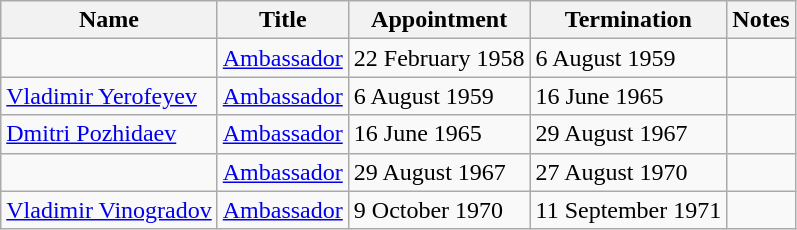<table class="wikitable">
<tr valign="middle">
<th>Name</th>
<th>Title</th>
<th>Appointment</th>
<th>Termination</th>
<th>Notes</th>
</tr>
<tr>
<td></td>
<td><a href='#'>Ambassador</a></td>
<td>22 February 1958</td>
<td>6 August 1959</td>
<td></td>
</tr>
<tr>
<td><a href='#'>Vladimir Yerofeyev</a></td>
<td><a href='#'>Ambassador</a></td>
<td>6 August 1959</td>
<td>16 June 1965</td>
<td></td>
</tr>
<tr>
<td><a href='#'>Dmitri Pozhidaev</a></td>
<td><a href='#'>Ambassador</a></td>
<td>16 June 1965</td>
<td>29 August 1967</td>
<td></td>
</tr>
<tr>
<td></td>
<td><a href='#'>Ambassador</a></td>
<td>29 August 1967</td>
<td>27 August 1970</td>
</tr>
<tr>
<td><a href='#'>Vladimir Vinogradov</a></td>
<td><a href='#'>Ambassador</a></td>
<td>9 October 1970</td>
<td>11 September 1971</td>
<td></td>
</tr>
</table>
